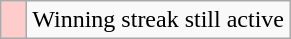<table class="wikitable">
<tr>
<td width=10px bgcolor="#ffcccc"></td>
<td>Winning streak still active</td>
</tr>
</table>
